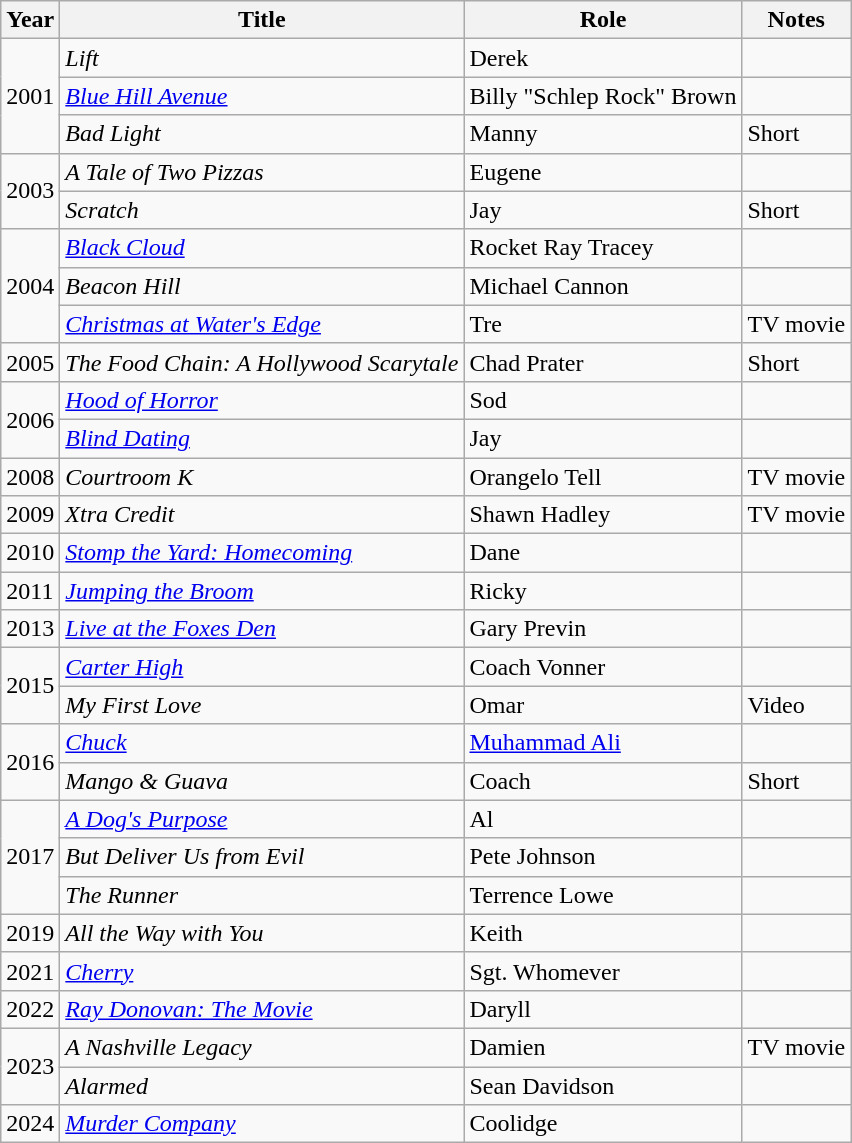<table class="wikitable sortable">
<tr>
<th>Year</th>
<th>Title</th>
<th>Role</th>
<th class="unsortable">Notes</th>
</tr>
<tr>
<td rowspan=3>2001</td>
<td><em>Lift</em></td>
<td>Derek</td>
<td></td>
</tr>
<tr>
<td><em><a href='#'>Blue Hill Avenue</a></em></td>
<td>Billy "Schlep Rock" Brown</td>
<td></td>
</tr>
<tr>
<td><em>Bad Light</em></td>
<td>Manny</td>
<td>Short</td>
</tr>
<tr>
<td rowspan=2>2003</td>
<td><em>A Tale of Two Pizzas</em></td>
<td>Eugene</td>
<td></td>
</tr>
<tr>
<td><em>Scratch</em></td>
<td>Jay</td>
<td>Short</td>
</tr>
<tr>
<td rowspan=3>2004</td>
<td><em><a href='#'>Black Cloud</a></em></td>
<td>Rocket Ray Tracey</td>
<td></td>
</tr>
<tr>
<td><em>Beacon Hill</em></td>
<td>Michael Cannon</td>
<td></td>
</tr>
<tr>
<td><em><a href='#'>Christmas at Water's Edge</a></em></td>
<td>Tre</td>
<td>TV movie</td>
</tr>
<tr>
<td>2005</td>
<td><em>The Food Chain: A Hollywood Scarytale</em></td>
<td>Chad Prater</td>
<td>Short</td>
</tr>
<tr>
<td rowspan=2>2006</td>
<td><em><a href='#'>Hood of Horror</a></em></td>
<td>Sod</td>
<td></td>
</tr>
<tr>
<td><em><a href='#'>Blind Dating</a></em></td>
<td>Jay</td>
<td></td>
</tr>
<tr>
<td>2008</td>
<td><em>Courtroom K</em></td>
<td>Orangelo Tell</td>
<td>TV movie</td>
</tr>
<tr>
<td>2009</td>
<td><em>Xtra Credit</em></td>
<td>Shawn Hadley</td>
<td>TV movie</td>
</tr>
<tr>
<td>2010</td>
<td><em><a href='#'>Stomp the Yard: Homecoming</a></em></td>
<td>Dane</td>
<td></td>
</tr>
<tr>
<td>2011</td>
<td><em><a href='#'>Jumping the Broom</a></em></td>
<td>Ricky</td>
<td></td>
</tr>
<tr>
<td>2013</td>
<td><em><a href='#'>Live at the Foxes Den</a></em></td>
<td>Gary Previn</td>
<td></td>
</tr>
<tr>
<td rowspan=2>2015</td>
<td><em><a href='#'>Carter High</a></em></td>
<td>Coach Vonner</td>
<td></td>
</tr>
<tr>
<td><em>My First Love</em></td>
<td>Omar</td>
<td>Video</td>
</tr>
<tr>
<td rowspan=2>2016</td>
<td><em><a href='#'>Chuck</a></em></td>
<td><a href='#'>Muhammad Ali</a></td>
<td></td>
</tr>
<tr>
<td><em>Mango & Guava</em></td>
<td>Coach</td>
<td>Short</td>
</tr>
<tr>
<td rowspan=3>2017</td>
<td><em><a href='#'>A Dog's Purpose</a></em></td>
<td>Al</td>
<td></td>
</tr>
<tr>
<td><em>But Deliver Us from Evil</em></td>
<td>Pete Johnson</td>
<td></td>
</tr>
<tr>
<td><em>The Runner</em></td>
<td>Terrence Lowe</td>
<td></td>
</tr>
<tr>
<td>2019</td>
<td><em>All the Way with You</em></td>
<td>Keith</td>
<td></td>
</tr>
<tr>
<td>2021</td>
<td><em><a href='#'>Cherry</a></em></td>
<td>Sgt. Whomever</td>
<td></td>
</tr>
<tr>
<td>2022</td>
<td><em><a href='#'>Ray Donovan: The Movie</a></em></td>
<td>Daryll</td>
<td></td>
</tr>
<tr>
<td rowspan=2>2023</td>
<td><em>A Nashville Legacy</em></td>
<td>Damien</td>
<td>TV movie</td>
</tr>
<tr>
<td><em>Alarmed</em></td>
<td>Sean Davidson</td>
<td></td>
</tr>
<tr>
<td>2024</td>
<td><em><a href='#'>Murder Company</a></em></td>
<td>Coolidge</td>
<td></td>
</tr>
</table>
